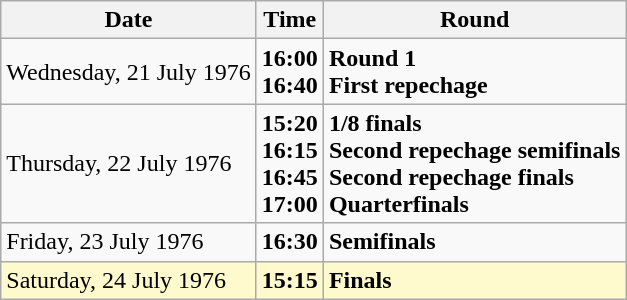<table class="wikitable">
<tr>
<th>Date</th>
<th>Time</th>
<th>Round</th>
</tr>
<tr>
<td>Wednesday, 21 July 1976</td>
<td><strong>16:00</strong><br><strong>16:40</strong></td>
<td><strong>Round 1</strong><br><strong>First repechage</strong></td>
</tr>
<tr>
<td>Thursday, 22 July 1976</td>
<td><strong>15:20</strong><br><strong>16:15</strong><br><strong>16:45</strong><br><strong>17:00</strong></td>
<td><strong>1/8 finals</strong><br><strong>Second repechage semifinals</strong><br><strong>Second repechage finals</strong><br><strong>Quarterfinals</strong></td>
</tr>
<tr>
<td>Friday, 23 July 1976</td>
<td><strong>16:30</strong></td>
<td><strong>Semifinals</strong></td>
</tr>
<tr style=background:lemonchiffon>
<td>Saturday, 24 July 1976</td>
<td><strong>15:15</strong></td>
<td><strong>Finals</strong></td>
</tr>
</table>
